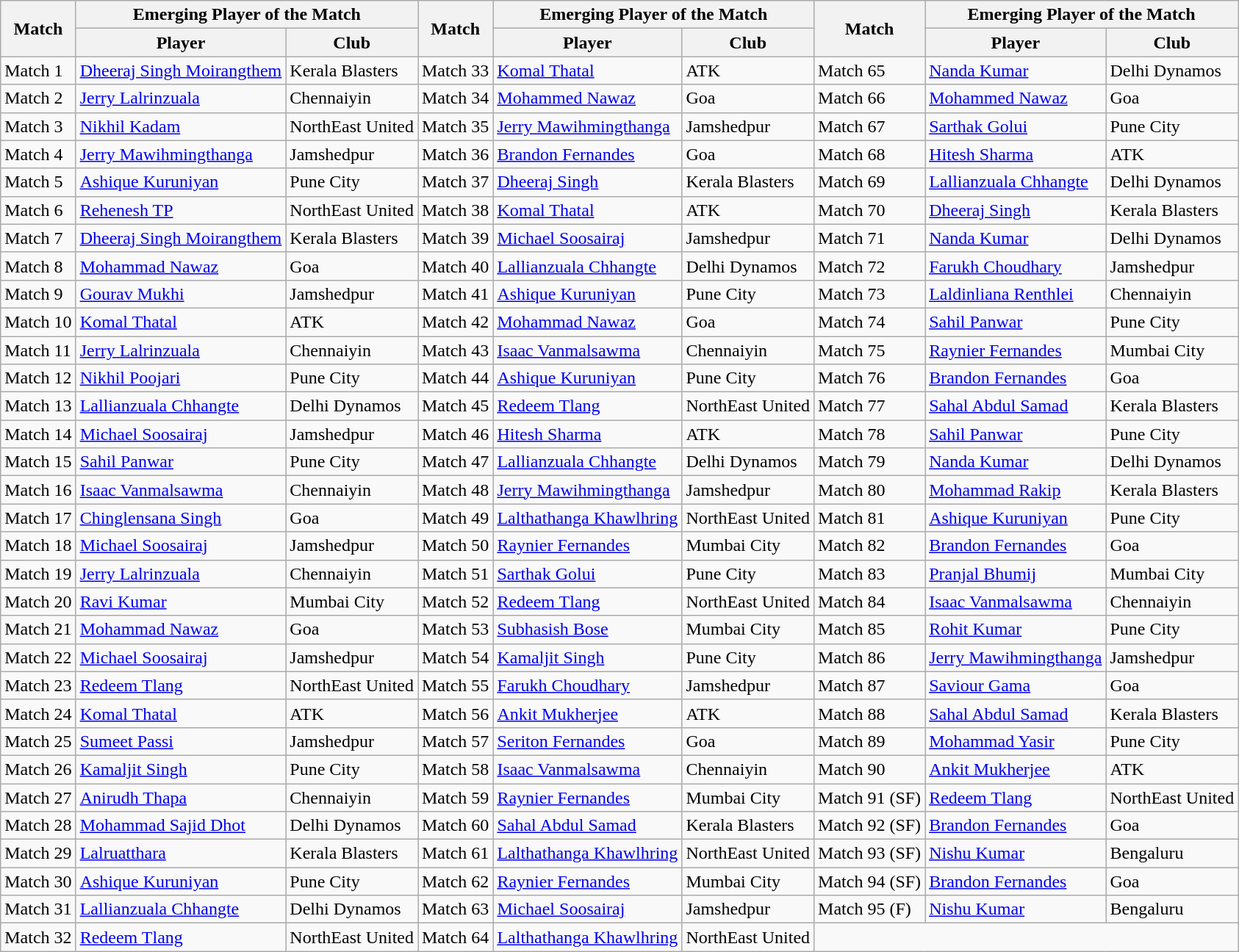<table class="wikitable">
<tr>
<th rowspan="2">Match</th>
<th colspan="2">Emerging Player of the Match</th>
<th rowspan="2">Match</th>
<th colspan="2">Emerging Player of the Match</th>
<th rowspan="2">Match</th>
<th colspan="2">Emerging Player of the Match</th>
</tr>
<tr>
<th>Player</th>
<th>Club</th>
<th>Player</th>
<th>Club</th>
<th>Player</th>
<th>Club</th>
</tr>
<tr>
<td>Match 1</td>
<td><a href='#'>Dheeraj Singh Moirangthem</a></td>
<td>Kerala Blasters</td>
<td>Match 33</td>
<td><a href='#'>Komal Thatal</a></td>
<td>ATK</td>
<td>Match 65</td>
<td><a href='#'>Nanda Kumar</a></td>
<td>Delhi Dynamos</td>
</tr>
<tr>
<td>Match 2</td>
<td><a href='#'>Jerry Lalrinzuala</a></td>
<td>Chennaiyin</td>
<td>Match 34</td>
<td><a href='#'>Mohammed Nawaz</a></td>
<td>Goa</td>
<td>Match 66</td>
<td><a href='#'>Mohammed Nawaz</a></td>
<td>Goa</td>
</tr>
<tr>
<td>Match 3</td>
<td><a href='#'>Nikhil Kadam</a></td>
<td>NorthEast United</td>
<td>Match 35</td>
<td><a href='#'>Jerry Mawihmingthanga</a></td>
<td>Jamshedpur</td>
<td>Match 67</td>
<td><a href='#'>Sarthak Golui</a></td>
<td>Pune City</td>
</tr>
<tr>
<td>Match 4</td>
<td><a href='#'>Jerry Mawihmingthanga</a></td>
<td>Jamshedpur</td>
<td>Match 36</td>
<td><a href='#'>Brandon Fernandes</a></td>
<td>Goa</td>
<td>Match 68</td>
<td><a href='#'>Hitesh Sharma</a></td>
<td>ATK</td>
</tr>
<tr>
<td>Match 5</td>
<td><a href='#'>Ashique Kuruniyan</a></td>
<td>Pune City</td>
<td>Match 37</td>
<td><a href='#'>Dheeraj Singh</a></td>
<td>Kerala Blasters</td>
<td>Match 69</td>
<td><a href='#'>Lallianzuala Chhangte</a></td>
<td>Delhi Dynamos</td>
</tr>
<tr>
<td>Match 6</td>
<td><a href='#'>Rehenesh TP</a></td>
<td>NorthEast United</td>
<td>Match 38</td>
<td><a href='#'>Komal Thatal</a></td>
<td>ATK</td>
<td>Match 70</td>
<td><a href='#'>Dheeraj Singh</a></td>
<td>Kerala Blasters</td>
</tr>
<tr>
<td>Match 7</td>
<td><a href='#'>Dheeraj Singh Moirangthem</a></td>
<td>Kerala Blasters</td>
<td>Match 39</td>
<td><a href='#'>Michael Soosairaj</a></td>
<td>Jamshedpur</td>
<td>Match 71</td>
<td><a href='#'>Nanda Kumar</a></td>
<td>Delhi Dynamos</td>
</tr>
<tr>
<td>Match 8</td>
<td><a href='#'>Mohammad Nawaz</a></td>
<td>Goa</td>
<td>Match 40</td>
<td><a href='#'>Lallianzuala Chhangte</a></td>
<td>Delhi Dynamos</td>
<td>Match 72</td>
<td><a href='#'>Farukh Choudhary</a></td>
<td>Jamshedpur</td>
</tr>
<tr>
<td>Match 9</td>
<td><a href='#'>Gourav Mukhi</a></td>
<td>Jamshedpur</td>
<td>Match 41</td>
<td><a href='#'>Ashique Kuruniyan</a></td>
<td>Pune City</td>
<td>Match 73</td>
<td><a href='#'>Laldinliana Renthlei</a></td>
<td>Chennaiyin</td>
</tr>
<tr>
<td>Match 10</td>
<td><a href='#'>Komal Thatal</a></td>
<td>ATK</td>
<td>Match 42</td>
<td><a href='#'>Mohammad Nawaz</a></td>
<td>Goa</td>
<td>Match 74</td>
<td><a href='#'>Sahil Panwar</a></td>
<td>Pune City</td>
</tr>
<tr>
<td>Match 11</td>
<td><a href='#'>Jerry Lalrinzuala</a></td>
<td>Chennaiyin</td>
<td>Match 43</td>
<td><a href='#'>Isaac Vanmalsawma</a></td>
<td>Chennaiyin</td>
<td>Match 75</td>
<td><a href='#'>Raynier Fernandes</a></td>
<td>Mumbai City</td>
</tr>
<tr>
<td>Match 12</td>
<td><a href='#'>Nikhil Poojari</a></td>
<td>Pune City</td>
<td>Match 44</td>
<td><a href='#'>Ashique Kuruniyan</a></td>
<td>Pune City</td>
<td>Match 76</td>
<td><a href='#'>Brandon Fernandes</a></td>
<td>Goa</td>
</tr>
<tr>
<td>Match 13</td>
<td><a href='#'>Lallianzuala Chhangte</a></td>
<td>Delhi Dynamos</td>
<td>Match 45</td>
<td><a href='#'>Redeem Tlang</a></td>
<td>NorthEast United</td>
<td>Match 77</td>
<td><a href='#'>Sahal Abdul Samad</a></td>
<td>Kerala Blasters</td>
</tr>
<tr>
<td>Match 14</td>
<td><a href='#'>Michael Soosairaj</a></td>
<td>Jamshedpur</td>
<td>Match 46</td>
<td><a href='#'>Hitesh Sharma</a></td>
<td>ATK</td>
<td>Match 78</td>
<td><a href='#'>Sahil Panwar</a></td>
<td>Pune City</td>
</tr>
<tr>
<td>Match 15</td>
<td><a href='#'>Sahil Panwar</a></td>
<td>Pune City</td>
<td>Match 47</td>
<td><a href='#'>Lallianzuala Chhangte</a></td>
<td>Delhi Dynamos</td>
<td>Match 79</td>
<td><a href='#'>Nanda Kumar</a></td>
<td>Delhi Dynamos</td>
</tr>
<tr>
<td>Match 16</td>
<td><a href='#'>Isaac Vanmalsawma</a></td>
<td>Chennaiyin</td>
<td>Match 48</td>
<td><a href='#'>Jerry Mawihmingthanga</a></td>
<td>Jamshedpur</td>
<td>Match 80</td>
<td><a href='#'>Mohammad Rakip</a></td>
<td>Kerala Blasters</td>
</tr>
<tr>
<td>Match 17</td>
<td><a href='#'>Chinglensana Singh</a></td>
<td>Goa</td>
<td>Match 49</td>
<td><a href='#'>Lalthathanga Khawlhring</a></td>
<td>NorthEast United</td>
<td>Match 81</td>
<td><a href='#'>Ashique Kuruniyan</a></td>
<td>Pune City</td>
</tr>
<tr>
<td>Match 18</td>
<td><a href='#'>Michael Soosairaj</a></td>
<td>Jamshedpur</td>
<td>Match 50</td>
<td><a href='#'>Raynier Fernandes</a></td>
<td>Mumbai City</td>
<td>Match 82</td>
<td><a href='#'>Brandon Fernandes</a></td>
<td>Goa</td>
</tr>
<tr>
<td>Match 19</td>
<td><a href='#'>Jerry Lalrinzuala</a></td>
<td>Chennaiyin</td>
<td>Match 51</td>
<td><a href='#'>Sarthak Golui</a></td>
<td>Pune City</td>
<td>Match 83</td>
<td><a href='#'>Pranjal Bhumij</a></td>
<td>Mumbai City</td>
</tr>
<tr>
<td>Match 20</td>
<td><a href='#'>Ravi Kumar</a></td>
<td>Mumbai City</td>
<td>Match 52</td>
<td><a href='#'>Redeem Tlang</a></td>
<td>NorthEast United</td>
<td>Match 84</td>
<td><a href='#'>Isaac Vanmalsawma</a></td>
<td>Chennaiyin</td>
</tr>
<tr>
<td>Match 21</td>
<td><a href='#'>Mohammad Nawaz</a></td>
<td>Goa</td>
<td>Match 53</td>
<td><a href='#'>Subhasish Bose</a></td>
<td>Mumbai City</td>
<td>Match 85</td>
<td><a href='#'>Rohit Kumar</a></td>
<td>Pune City</td>
</tr>
<tr>
<td>Match 22</td>
<td><a href='#'>Michael Soosairaj</a></td>
<td>Jamshedpur</td>
<td>Match 54</td>
<td><a href='#'>Kamaljit Singh</a></td>
<td>Pune City</td>
<td>Match 86</td>
<td><a href='#'>Jerry Mawihmingthanga</a></td>
<td>Jamshedpur</td>
</tr>
<tr>
<td>Match 23</td>
<td><a href='#'>Redeem Tlang</a></td>
<td>NorthEast United</td>
<td>Match 55</td>
<td><a href='#'>Farukh Choudhary</a></td>
<td>Jamshedpur</td>
<td>Match 87</td>
<td><a href='#'>Saviour Gama</a></td>
<td>Goa</td>
</tr>
<tr>
<td>Match 24</td>
<td><a href='#'>Komal Thatal</a></td>
<td>ATK</td>
<td>Match 56</td>
<td><a href='#'>Ankit Mukherjee</a></td>
<td>ATK</td>
<td>Match 88</td>
<td><a href='#'>Sahal Abdul Samad</a></td>
<td>Kerala Blasters</td>
</tr>
<tr>
<td>Match 25</td>
<td><a href='#'>Sumeet Passi</a></td>
<td>Jamshedpur</td>
<td>Match 57</td>
<td><a href='#'>Seriton Fernandes</a></td>
<td>Goa</td>
<td>Match 89</td>
<td><a href='#'>Mohammad Yasir</a></td>
<td>Pune City</td>
</tr>
<tr>
<td>Match 26</td>
<td><a href='#'>Kamaljit Singh</a></td>
<td>Pune City</td>
<td>Match 58</td>
<td><a href='#'>Isaac Vanmalsawma</a></td>
<td>Chennaiyin</td>
<td>Match 90</td>
<td><a href='#'>Ankit Mukherjee</a></td>
<td>ATK</td>
</tr>
<tr>
<td>Match 27</td>
<td><a href='#'>Anirudh Thapa</a></td>
<td>Chennaiyin</td>
<td>Match 59</td>
<td><a href='#'>Raynier Fernandes</a></td>
<td>Mumbai City</td>
<td>Match 91 (SF)</td>
<td><a href='#'>Redeem Tlang</a></td>
<td>NorthEast United</td>
</tr>
<tr>
<td>Match 28</td>
<td><a href='#'>Mohammad Sajid Dhot</a></td>
<td>Delhi Dynamos</td>
<td>Match 60</td>
<td><a href='#'>Sahal Abdul Samad</a></td>
<td>Kerala Blasters</td>
<td>Match 92 (SF)</td>
<td><a href='#'>Brandon Fernandes</a></td>
<td>Goa</td>
</tr>
<tr>
<td>Match 29</td>
<td><a href='#'>Lalruatthara</a></td>
<td>Kerala Blasters</td>
<td>Match 61</td>
<td><a href='#'>Lalthathanga Khawlhring</a></td>
<td>NorthEast United</td>
<td>Match 93 (SF)</td>
<td><a href='#'>Nishu Kumar</a></td>
<td>Bengaluru</td>
</tr>
<tr>
<td>Match 30</td>
<td><a href='#'>Ashique Kuruniyan</a></td>
<td>Pune City</td>
<td>Match 62</td>
<td><a href='#'>Raynier Fernandes</a></td>
<td>Mumbai City</td>
<td>Match 94 (SF)</td>
<td><a href='#'>Brandon Fernandes</a></td>
<td>Goa</td>
</tr>
<tr>
<td>Match 31</td>
<td><a href='#'>Lallianzuala Chhangte</a></td>
<td>Delhi Dynamos</td>
<td>Match 63</td>
<td><a href='#'>Michael Soosairaj</a></td>
<td>Jamshedpur</td>
<td>Match 95 (F)</td>
<td><a href='#'>Nishu Kumar</a></td>
<td>Bengaluru</td>
</tr>
<tr>
<td>Match 32</td>
<td><a href='#'>Redeem Tlang</a></td>
<td>NorthEast United</td>
<td>Match 64</td>
<td><a href='#'>Lalthathanga Khawlhring</a></td>
<td>NorthEast United</td>
</tr>
</table>
